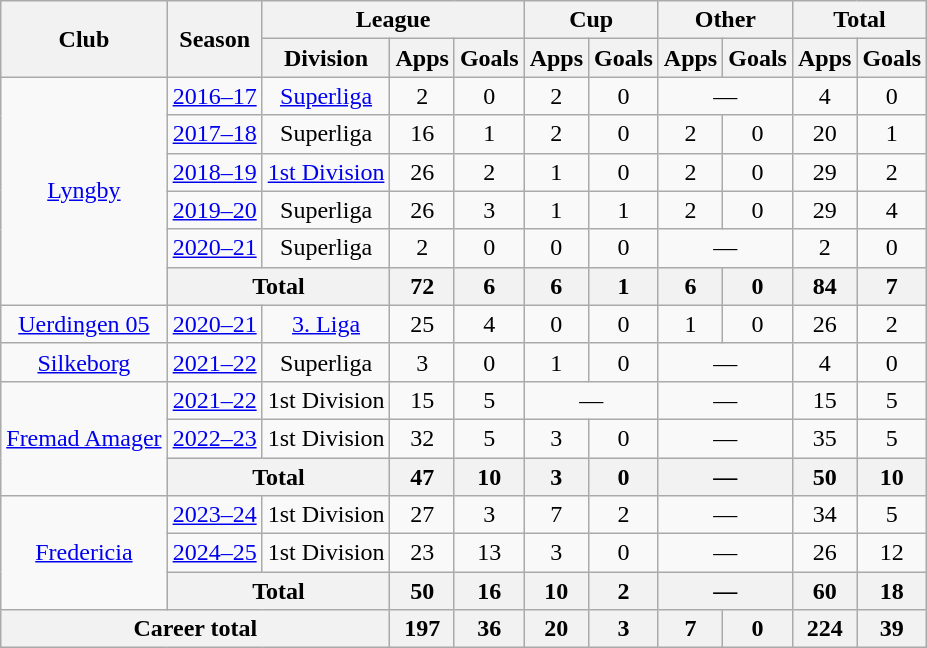<table class="wikitable" style="text-align:center">
<tr>
<th rowspan="2">Club</th>
<th rowspan="2">Season</th>
<th colspan="3">League</th>
<th colspan="2">Cup</th>
<th colspan="2">Other</th>
<th colspan="2">Total</th>
</tr>
<tr>
<th>Division</th>
<th>Apps</th>
<th>Goals</th>
<th>Apps</th>
<th>Goals</th>
<th>Apps</th>
<th>Goals</th>
<th>Apps</th>
<th>Goals</th>
</tr>
<tr>
<td rowspan="6"><a href='#'>Lyngby</a></td>
<td><a href='#'>2016–17</a></td>
<td><a href='#'>Superliga</a></td>
<td>2</td>
<td>0</td>
<td>2</td>
<td>0</td>
<td colspan="2">—</td>
<td>4</td>
<td>0</td>
</tr>
<tr>
<td><a href='#'>2017–18</a></td>
<td>Superliga</td>
<td>16</td>
<td>1</td>
<td>2</td>
<td>0</td>
<td>2</td>
<td>0</td>
<td>20</td>
<td>1</td>
</tr>
<tr>
<td><a href='#'>2018–19</a></td>
<td><a href='#'>1st Division</a></td>
<td>26</td>
<td>2</td>
<td>1</td>
<td>0</td>
<td>2</td>
<td>0</td>
<td>29</td>
<td>2</td>
</tr>
<tr>
<td><a href='#'>2019–20</a></td>
<td>Superliga</td>
<td>26</td>
<td>3</td>
<td>1</td>
<td>1</td>
<td>2</td>
<td>0</td>
<td>29</td>
<td>4</td>
</tr>
<tr>
<td><a href='#'>2020–21</a></td>
<td>Superliga</td>
<td>2</td>
<td>0</td>
<td>0</td>
<td>0</td>
<td colspan="2">—</td>
<td>2</td>
<td>0</td>
</tr>
<tr>
<th colspan="2">Total</th>
<th>72</th>
<th>6</th>
<th>6</th>
<th>1</th>
<th>6</th>
<th>0</th>
<th>84</th>
<th>7</th>
</tr>
<tr>
<td><a href='#'>Uerdingen 05</a></td>
<td><a href='#'>2020–21</a></td>
<td><a href='#'>3. Liga</a></td>
<td>25</td>
<td>4</td>
<td>0</td>
<td>0</td>
<td>1</td>
<td>0</td>
<td>26</td>
<td>2</td>
</tr>
<tr>
<td><a href='#'>Silkeborg</a></td>
<td><a href='#'>2021–22</a></td>
<td>Superliga</td>
<td>3</td>
<td>0</td>
<td>1</td>
<td>0</td>
<td colspan="2">—</td>
<td>4</td>
<td>0</td>
</tr>
<tr>
<td rowspan="3"><a href='#'>Fremad Amager</a></td>
<td><a href='#'>2021–22</a></td>
<td>1st Division</td>
<td>15</td>
<td>5</td>
<td colspan="2">—</td>
<td colspan="2">—</td>
<td>15</td>
<td>5</td>
</tr>
<tr>
<td><a href='#'>2022–23</a></td>
<td>1st Division</td>
<td>32</td>
<td>5</td>
<td>3</td>
<td>0</td>
<td colspan="2">—</td>
<td>35</td>
<td>5</td>
</tr>
<tr>
<th colspan="2">Total</th>
<th>47</th>
<th>10</th>
<th>3</th>
<th>0</th>
<th colspan="2">—</th>
<th>50</th>
<th>10</th>
</tr>
<tr>
<td rowspan="3"><a href='#'>Fredericia</a></td>
<td><a href='#'>2023–24</a></td>
<td>1st Division</td>
<td>27</td>
<td>3</td>
<td>7</td>
<td>2</td>
<td colspan="2">—</td>
<td>34</td>
<td>5</td>
</tr>
<tr>
<td><a href='#'>2024–25</a></td>
<td>1st Division</td>
<td>23</td>
<td>13</td>
<td>3</td>
<td>0</td>
<td colspan="2">—</td>
<td>26</td>
<td>12</td>
</tr>
<tr>
<th colspan="2">Total</th>
<th>50</th>
<th>16</th>
<th>10</th>
<th>2</th>
<th colspan="2">—</th>
<th>60</th>
<th>18</th>
</tr>
<tr>
<th colspan="3">Career total</th>
<th>197</th>
<th>36</th>
<th>20</th>
<th>3</th>
<th>7</th>
<th>0</th>
<th>224</th>
<th>39</th>
</tr>
</table>
